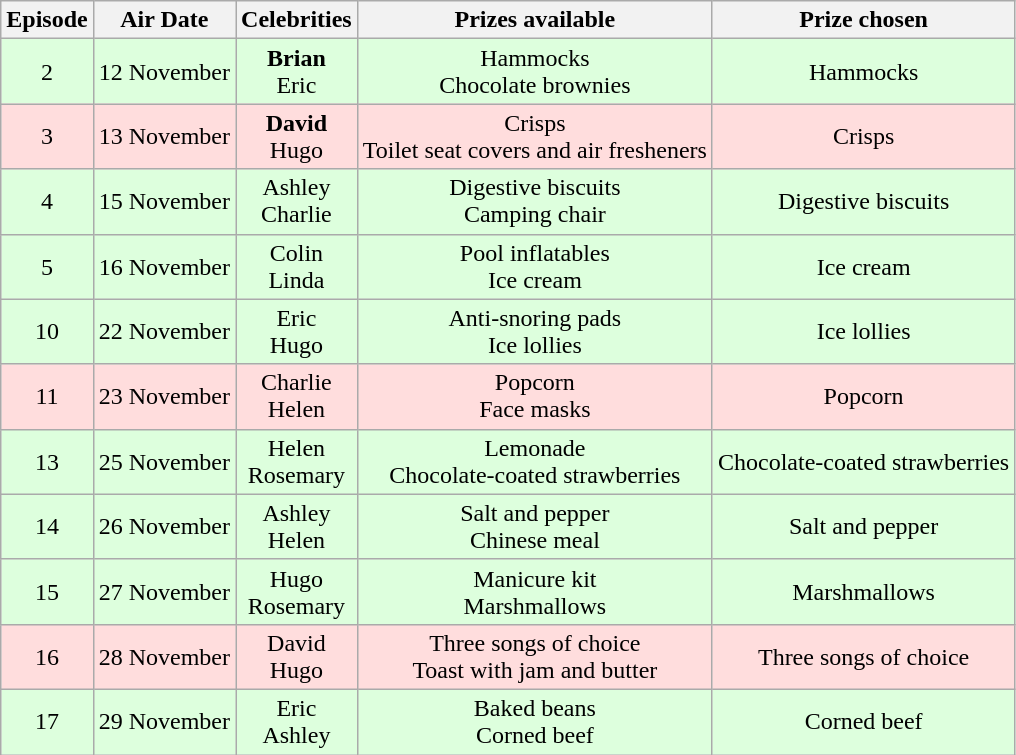<table class=wikitable style="text-align:center">
<tr>
<th>Episode</th>
<th>Air Date</th>
<th>Celebrities</th>
<th>Prizes available</th>
<th>Prize chosen</th>
</tr>
<tr style="background:#ddffdd;">
<td>2</td>
<td>12 November</td>
<td><strong>Brian</strong><br>Eric</td>
<td>Hammocks<br>Chocolate brownies</td>
<td>Hammocks</td>
</tr>
<tr style="background:#ffdddd;">
<td>3</td>
<td>13 November</td>
<td><strong>David</strong><br>Hugo</td>
<td>Crisps<br>Toilet seat covers and air fresheners</td>
<td>Crisps</td>
</tr>
<tr style="background:#ddffdd;">
<td>4</td>
<td>15 November</td>
<td>Ashley<br>Charlie</td>
<td>Digestive biscuits<br>Camping chair</td>
<td>Digestive biscuits</td>
</tr>
<tr style="background:#ddffdd;">
<td>5</td>
<td>16 November</td>
<td>Colin<br>Linda</td>
<td>Pool inflatables<br>Ice cream</td>
<td>Ice cream</td>
</tr>
<tr style="background:#ddffdd;">
<td>10</td>
<td>22 November</td>
<td>Eric<br>Hugo</td>
<td>Anti-snoring pads<br>Ice lollies</td>
<td>Ice lollies</td>
</tr>
<tr style="background:#ffdddd;">
<td>11</td>
<td>23 November</td>
<td>Charlie<br>Helen</td>
<td>Popcorn<br>Face masks</td>
<td>Popcorn</td>
</tr>
<tr style="background:#ddffdd;">
<td>13</td>
<td>25 November</td>
<td>Helen<br>Rosemary</td>
<td>Lemonade<br>Chocolate-coated strawberries</td>
<td>Chocolate-coated strawberries</td>
</tr>
<tr style="background:#ddffdd;">
<td>14</td>
<td>26 November</td>
<td>Ashley<br>Helen</td>
<td>Salt and pepper<br> Chinese meal</td>
<td>Salt and pepper</td>
</tr>
<tr style="background:#ddffdd;">
<td>15</td>
<td>27 November</td>
<td>Hugo<br>Rosemary</td>
<td>Manicure kit<br>Marshmallows</td>
<td>Marshmallows</td>
</tr>
<tr style="background:#ffdddd;">
<td>16</td>
<td>28 November</td>
<td>David<br>Hugo</td>
<td>Three songs of choice<br>Toast with jam and butter</td>
<td>Three songs of choice</td>
</tr>
<tr style="background:#ddffdd;">
<td>17</td>
<td>29 November</td>
<td>Eric <br> Ashley</td>
<td>Baked beans<br>Corned beef</td>
<td>Corned beef</td>
</tr>
</table>
